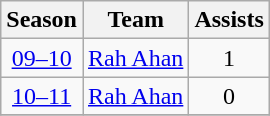<table class="wikitable" style="text-align: center;">
<tr>
<th>Season</th>
<th>Team</th>
<th>Assists</th>
</tr>
<tr>
<td><a href='#'>09–10</a></td>
<td align="left"><a href='#'>Rah Ahan</a></td>
<td>1</td>
</tr>
<tr>
<td><a href='#'>10–11</a></td>
<td align="left"><a href='#'>Rah Ahan</a></td>
<td>0</td>
</tr>
<tr>
</tr>
</table>
